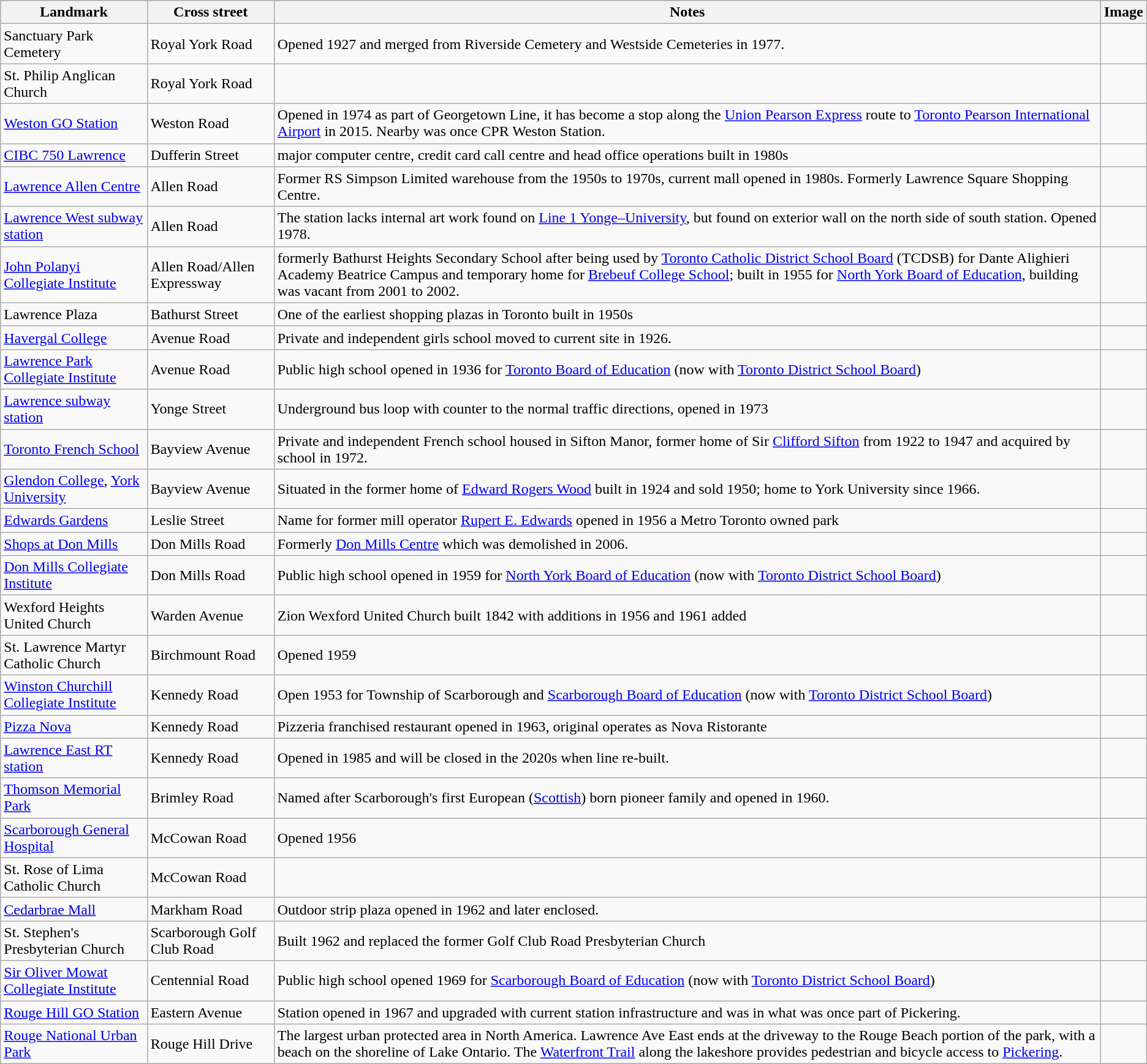<table class="wikitable sortable">
<tr style="background:lightblue;">
<th>Landmark</th>
<th>Cross street</th>
<th>Notes</th>
<th>Image</th>
</tr>
<tr>
<td>Sanctuary Park Cemetery</td>
<td>Royal York Road</td>
<td>Opened 1927 and merged from Riverside Cemetery and Westside Cemeteries in 1977.</td>
<td></td>
</tr>
<tr>
<td>St. Philip Anglican Church</td>
<td>Royal York Road</td>
<td></td>
<td></td>
</tr>
<tr>
<td><a href='#'>Weston GO Station</a></td>
<td>Weston Road</td>
<td>Opened in 1974 as part of Georgetown Line, it has become a stop along the <a href='#'>Union Pearson Express</a> route to <a href='#'>Toronto Pearson International Airport</a> in 2015. Nearby was once CPR Weston Station.</td>
<td></td>
</tr>
<tr>
<td><a href='#'>CIBC 750 Lawrence</a></td>
<td>Dufferin Street</td>
<td>major computer centre, credit card call centre and head office operations built in 1980s</td>
<td></td>
</tr>
<tr>
<td><a href='#'>Lawrence Allen Centre</a></td>
<td>Allen Road</td>
<td>Former RS Simpson Limited warehouse from the 1950s to 1970s, current mall opened in 1980s. Formerly Lawrence Square Shopping Centre.</td>
<td></td>
</tr>
<tr>
<td><a href='#'>Lawrence West subway station</a></td>
<td>Allen Road</td>
<td>The station lacks internal art work found on <a href='#'>Line 1 Yonge–University</a>, but found on exterior wall on the north side of south station. Opened 1978.</td>
<td></td>
</tr>
<tr>
<td><a href='#'>John Polanyi Collegiate Institute</a></td>
<td>Allen Road/Allen Expressway</td>
<td>formerly Bathurst Heights Secondary School after being used by <a href='#'>Toronto Catholic District School Board</a> (TCDSB) for Dante Alighieri Academy Beatrice Campus and temporary home for <a href='#'>Brebeuf College School</a>; built in 1955 for <a href='#'>North York Board of Education</a>, building was vacant from 2001 to 2002.</td>
<td></td>
</tr>
<tr>
<td>Lawrence Plaza</td>
<td>Bathurst Street</td>
<td>One of the earliest shopping plazas in Toronto built in 1950s</td>
<td></td>
</tr>
<tr>
<td><a href='#'>Havergal College</a></td>
<td>Avenue Road</td>
<td>Private and independent girls school moved to current site in 1926.</td>
<td></td>
</tr>
<tr>
<td><a href='#'>Lawrence Park Collegiate Institute</a></td>
<td>Avenue Road</td>
<td>Public high school opened in 1936 for <a href='#'>Toronto Board of Education</a> (now with <a href='#'>Toronto District School Board</a>)</td>
<td></td>
</tr>
<tr>
<td><a href='#'>Lawrence subway station</a></td>
<td>Yonge Street</td>
<td>Underground bus loop with counter to the normal traffic directions, opened in 1973</td>
<td></td>
</tr>
<tr>
<td><a href='#'>Toronto French School</a></td>
<td>Bayview Avenue</td>
<td>Private and independent French school housed in Sifton Manor, former home of Sir <a href='#'>Clifford Sifton</a> from 1922 to 1947 and acquired by school in 1972.</td>
<td></td>
</tr>
<tr>
<td><a href='#'>Glendon College</a>, <a href='#'>York University</a></td>
<td>Bayview Avenue</td>
<td>Situated in the former home of <a href='#'>Edward Rogers Wood</a> built in 1924 and sold 1950; home to York University since 1966.</td>
<td></td>
</tr>
<tr>
<td><a href='#'>Edwards Gardens</a></td>
<td>Leslie Street</td>
<td>Name for former mill operator <a href='#'>Rupert E. Edwards</a> opened in 1956 a Metro Toronto owned park</td>
<td></td>
</tr>
<tr>
<td><a href='#'>Shops at Don Mills</a></td>
<td>Don Mills Road</td>
<td>Formerly <a href='#'>Don Mills Centre</a> which was demolished in 2006.</td>
<td></td>
</tr>
<tr>
<td><a href='#'>Don Mills Collegiate Institute</a></td>
<td>Don Mills Road</td>
<td>Public high school opened in 1959 for <a href='#'>North York Board of Education</a> (now with <a href='#'>Toronto District School Board</a>)</td>
<td></td>
</tr>
<tr>
<td>Wexford Heights United Church</td>
<td>Warden Avenue</td>
<td>Zion Wexford United Church built 1842 with additions in 1956 and 1961 added</td>
<td></td>
</tr>
<tr>
<td>St. Lawrence Martyr Catholic Church</td>
<td>Birchmount Road</td>
<td>Opened 1959</td>
<td></td>
</tr>
<tr>
<td><a href='#'>Winston Churchill Collegiate Institute</a></td>
<td>Kennedy Road</td>
<td>Open 1953 for Township of Scarborough and <a href='#'>Scarborough Board of Education</a> (now with <a href='#'>Toronto District School Board</a>)</td>
<td></td>
</tr>
<tr>
<td><a href='#'>Pizza Nova</a></td>
<td>Kennedy Road</td>
<td>Pizzeria franchised restaurant opened in 1963, original operates as Nova Ristorante</td>
<td></td>
</tr>
<tr>
<td><a href='#'>Lawrence East RT station</a></td>
<td>Kennedy Road</td>
<td>Opened in 1985 and will be closed in the 2020s when line re-built.</td>
<td></td>
</tr>
<tr>
<td><a href='#'>Thomson Memorial Park</a></td>
<td>Brimley Road</td>
<td>Named after Scarborough's first European (<a href='#'>Scottish</a>) born pioneer family and opened in 1960.</td>
<td></td>
</tr>
<tr>
<td><a href='#'>Scarborough General Hospital</a></td>
<td>McCowan Road</td>
<td>Opened 1956</td>
<td></td>
</tr>
<tr>
<td>St. Rose of Lima Catholic Church</td>
<td>McCowan Road</td>
<td></td>
<td></td>
</tr>
<tr>
<td><a href='#'>Cedarbrae Mall</a></td>
<td>Markham Road</td>
<td>Outdoor strip plaza opened in 1962 and later enclosed.</td>
<td></td>
</tr>
<tr>
<td>St. Stephen's Presbyterian Church</td>
<td>Scarborough Golf Club Road</td>
<td>Built 1962 and replaced the former Golf Club Road Presbyterian Church</td>
<td></td>
</tr>
<tr>
<td><a href='#'>Sir Oliver Mowat Collegiate Institute</a></td>
<td>Centennial Road</td>
<td>Public high school opened 1969 for <a href='#'>Scarborough Board of Education</a> (now with <a href='#'>Toronto District School Board</a>)</td>
<td></td>
</tr>
<tr>
<td><a href='#'>Rouge Hill GO Station</a></td>
<td>Eastern Avenue</td>
<td>Station opened in 1967 and upgraded with current station infrastructure and was in what was once part of Pickering.</td>
<td></td>
</tr>
<tr>
<td><a href='#'>Rouge National Urban Park</a></td>
<td>Rouge Hill Drive</td>
<td>The largest urban protected area in North America. Lawrence Ave East ends at the driveway to the Rouge Beach portion of the park, with a beach on the shoreline of Lake Ontario. The <a href='#'>Waterfront Trail</a> along the lakeshore provides pedestrian and bicycle access to <a href='#'>Pickering</a>.</td>
<td></td>
</tr>
</table>
